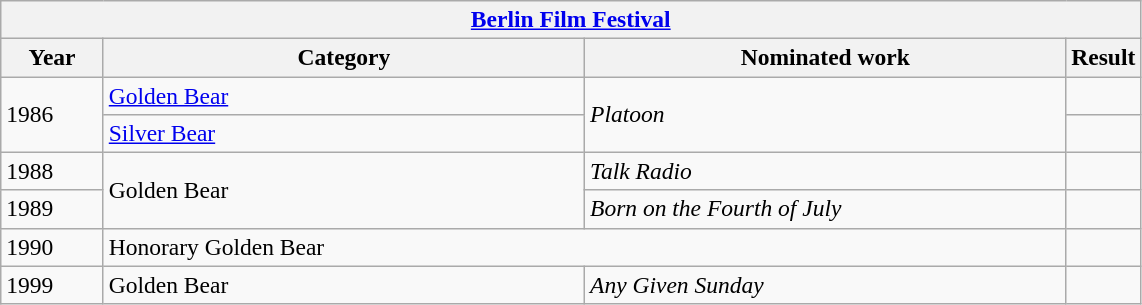<table class="wikitable plainrowheaders" Style=font-size:98%>
<tr>
<th colspan=4><a href='#'>Berlin Film Festival</a></th>
</tr>
<tr>
<th scope="col" style="width:9%;">Year</th>
<th scope="col" style="width:20em;">Category</th>
<th scope="col" style="width:20em;">Nominated work</th>
<th scope="col" style="width:2em;">Result</th>
</tr>
<tr>
<td rowspan=2>1986</td>
<td><a href='#'>Golden Bear</a></td>
<td rowspan=2><em>Platoon</em></td>
<td></td>
</tr>
<tr>
<td><a href='#'>Silver Bear</a></td>
<td></td>
</tr>
<tr>
<td>1988</td>
<td rowspan=2>Golden Bear</td>
<td><em>Talk Radio</em></td>
<td></td>
</tr>
<tr>
<td>1989</td>
<td><em>Born on the Fourth of July</em></td>
<td></td>
</tr>
<tr>
<td>1990</td>
<td colspan=2>Honorary Golden Bear</td>
<td></td>
</tr>
<tr>
<td>1999</td>
<td>Golden Bear</td>
<td><em>Any Given Sunday</em></td>
<td></td>
</tr>
</table>
